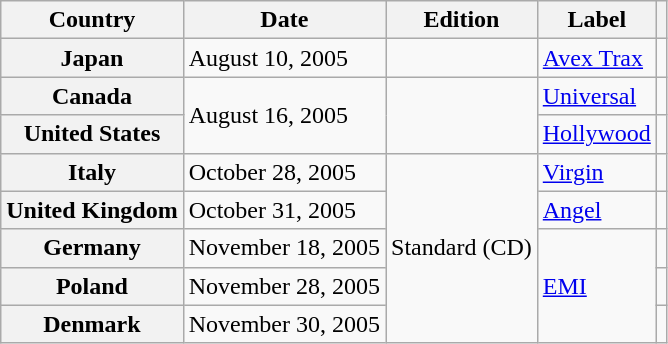<table class="wikitable plainrowheaders">
<tr>
<th scope="col">Country</th>
<th scope="col">Date</th>
<th scope="col">Edition</th>
<th scope="col">Label</th>
<th scope="col"></th>
</tr>
<tr>
<th scope="row">Japan</th>
<td>August 10, 2005</td>
<td></td>
<td><a href='#'>Avex Trax</a></td>
<td></td>
</tr>
<tr>
<th scope="row">Canada</th>
<td rowspan="2">August 16, 2005</td>
<td rowspan="2"></td>
<td><a href='#'>Universal</a></td>
<td></td>
</tr>
<tr>
<th scope="row">United States</th>
<td><a href='#'>Hollywood</a></td>
<td></td>
</tr>
<tr>
<th scope="row">Italy</th>
<td>October 28, 2005</td>
<td rowspan="5">Standard (CD)</td>
<td><a href='#'>Virgin</a></td>
<td></td>
</tr>
<tr>
<th scope="row">United Kingdom</th>
<td>October 31, 2005</td>
<td><a href='#'>Angel</a></td>
<td></td>
</tr>
<tr>
<th scope="row">Germany</th>
<td>November 18, 2005</td>
<td rowspan="3"><a href='#'>EMI</a></td>
<td></td>
</tr>
<tr>
<th scope="row">Poland</th>
<td>November 28, 2005</td>
<td></td>
</tr>
<tr>
<th scope="row">Denmark</th>
<td>November 30, 2005</td>
<td></td>
</tr>
</table>
